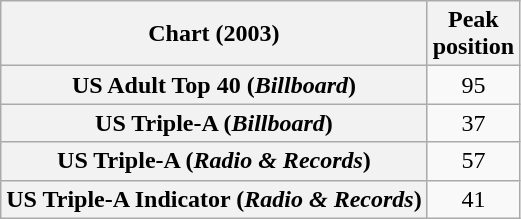<table class="wikitable sortable plainrowheaders" style="text-align:center">
<tr>
<th scope="col">Chart (2003)</th>
<th scope="col">Peak<br>position</th>
</tr>
<tr>
<th scope="row">US Adult Top 40 (<em>Billboard</em>)</th>
<td>95</td>
</tr>
<tr>
<th scope="row">US Triple-A (<em>Billboard</em>)</th>
<td>37</td>
</tr>
<tr>
<th scope="row">US Triple-A (<em>Radio & Records</em>)</th>
<td>57</td>
</tr>
<tr>
<th scope="row">US Triple-A Indicator (<em>Radio & Records</em>)</th>
<td>41</td>
</tr>
</table>
